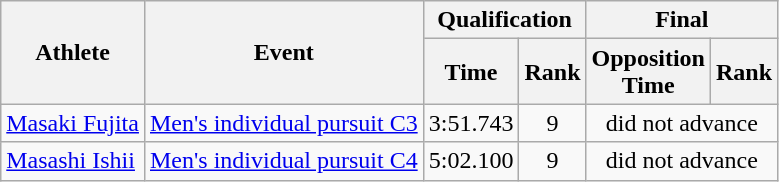<table class=wikitable>
<tr>
<th rowspan="2">Athlete</th>
<th rowspan="2">Event</th>
<th colspan="2">Qualification</th>
<th colspan="2">Final</th>
</tr>
<tr>
<th>Time</th>
<th>Rank</th>
<th>Opposition<br>Time</th>
<th>Rank</th>
</tr>
<tr>
<td><a href='#'>Masaki Fujita</a></td>
<td><a href='#'>Men's individual pursuit C3</a></td>
<td align="center">3:51.743</td>
<td align="center">9</td>
<td align="center" colspan=2>did not advance</td>
</tr>
<tr>
<td><a href='#'>Masashi Ishii</a></td>
<td><a href='#'>Men's individual pursuit C4</a></td>
<td align="center">5:02.100</td>
<td align="center">9</td>
<td align="center" colspan=2>did not advance</td>
</tr>
</table>
